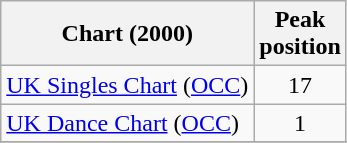<table class="wikitable sortable">
<tr>
<th>Chart (2000)</th>
<th>Peak<br>position</th>
</tr>
<tr>
<td><a href='#'>UK Singles Chart</a> (<a href='#'>OCC</a>)</td>
<td style="text-align:center;">17</td>
</tr>
<tr>
<td><a href='#'>UK Dance Chart</a> (<a href='#'>OCC</a>)</td>
<td style="text-align:center;">1</td>
</tr>
<tr>
</tr>
</table>
